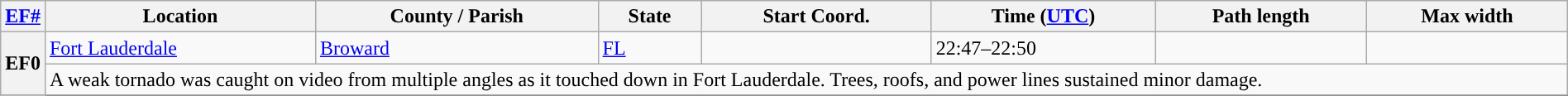<table class="wikitable sortable" style="width:100%;">
<tr>
<th scope="col" width="2%" align="center"><a href='#'>EF#</a></th>
<th scope="col" align="center" class="unsortable">Location</th>
<th scope="col" align="center" class="unsortable">County / Parish</th>
<th scope="col" align="center">State</th>
<th scope="col" align="center">Start Coord.</th>
<th scope="col" align="center">Time (<a href='#'>UTC</a>)</th>
<th scope="col" align="center">Path length</th>
<th scope="col" align="center">Max width</th>
</tr>
<tr>
<th scope="row" rowspan="2" style="background-color:#">EF0</th>
<td><a href='#'>Fort Lauderdale</a></td>
<td><a href='#'>Broward</a></td>
<td><a href='#'>FL</a></td>
<td></td>
<td>22:47–22:50</td>
<td></td>
<td></td>
</tr>
<tr class="expand-child">
<td colspan="8" style=" border-bottom: 1px solid black;">A weak tornado was caught on video from multiple angles as it touched down in Fort Lauderdale. Trees, roofs, and power lines sustained minor damage.</td>
</tr>
<tr>
</tr>
</table>
